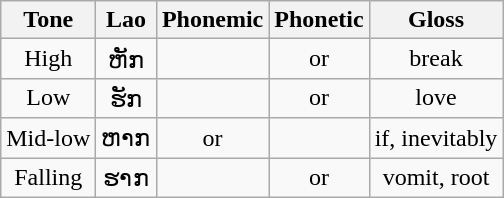<table class="wikitable" style="text-align:center">
<tr>
<th>Tone</th>
<th>Lao</th>
<th>Phonemic</th>
<th>Phonetic</th>
<th>Gloss</th>
</tr>
<tr>
<td>High</td>
<td>ຫັກ</td>
<td></td>
<td> or </td>
<td>break</td>
</tr>
<tr>
<td>Low</td>
<td>ຮັກ</td>
<td></td>
<td> or </td>
<td>love</td>
</tr>
<tr>
<td>Mid-low</td>
<td>ຫາກ</td>
<td> or </td>
<td></td>
<td>if, inevitably</td>
</tr>
<tr>
<td>Falling</td>
<td>ຮາກ</td>
<td></td>
<td> or </td>
<td>vomit, root</td>
</tr>
</table>
